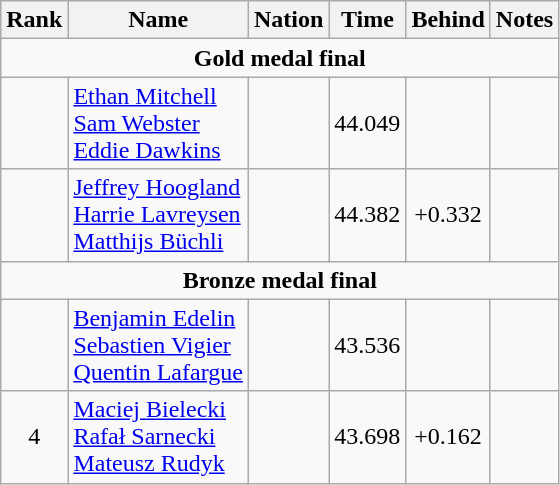<table class="wikitable sortable" style="text-align:center">
<tr>
<th>Rank</th>
<th>Name</th>
<th>Nation</th>
<th>Time</th>
<th>Behind</th>
<th>Notes</th>
</tr>
<tr>
<td colspan=6><strong>Gold medal final</strong></td>
</tr>
<tr>
<td></td>
<td align=left><a href='#'>Ethan Mitchell</a><br><a href='#'>Sam Webster</a><br><a href='#'>Eddie Dawkins</a></td>
<td align=left></td>
<td>44.049</td>
<td></td>
<td></td>
</tr>
<tr>
<td></td>
<td align=left><a href='#'>Jeffrey Hoogland</a><br><a href='#'>Harrie Lavreysen</a><br><a href='#'>Matthijs Büchli</a></td>
<td align=left></td>
<td>44.382</td>
<td>+0.332</td>
<td></td>
</tr>
<tr>
<td colspan=6><strong>Bronze medal final</strong></td>
</tr>
<tr>
<td></td>
<td align=left><a href='#'>Benjamin Edelin</a><br><a href='#'>Sebastien Vigier</a><br><a href='#'>Quentin Lafargue</a></td>
<td align=left></td>
<td>43.536</td>
<td></td>
<td></td>
</tr>
<tr>
<td>4</td>
<td align=left><a href='#'>Maciej Bielecki</a><br><a href='#'>Rafał Sarnecki</a><br><a href='#'>Mateusz Rudyk</a></td>
<td align=left></td>
<td>43.698</td>
<td>+0.162</td>
<td></td>
</tr>
</table>
